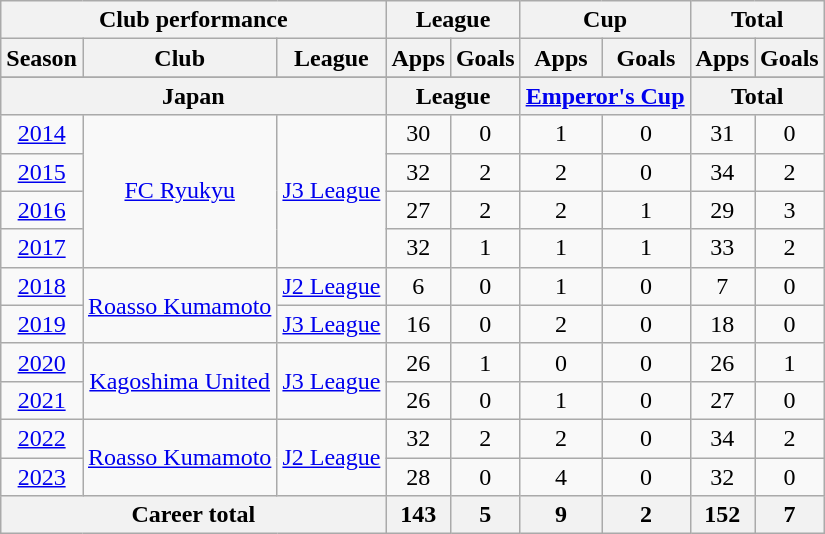<table class="wikitable" style="text-align:center">
<tr>
<th colspan=3>Club performance</th>
<th colspan=2>League</th>
<th colspan=2>Cup</th>
<th colspan=2>Total</th>
</tr>
<tr>
<th>Season</th>
<th>Club</th>
<th>League</th>
<th>Apps</th>
<th>Goals</th>
<th>Apps</th>
<th>Goals</th>
<th>Apps</th>
<th>Goals</th>
</tr>
<tr>
</tr>
<tr>
<th colspan=3>Japan</th>
<th colspan=2>League</th>
<th colspan=2><a href='#'>Emperor's Cup</a></th>
<th colspan=2>Total</th>
</tr>
<tr>
<td><a href='#'>2014</a></td>
<td rowspan="4"><a href='#'>FC Ryukyu</a></td>
<td rowspan="4"><a href='#'>J3 League</a></td>
<td>30</td>
<td>0</td>
<td>1</td>
<td>0</td>
<td>31</td>
<td>0</td>
</tr>
<tr>
<td><a href='#'>2015</a></td>
<td>32</td>
<td>2</td>
<td>2</td>
<td>0</td>
<td>34</td>
<td>2</td>
</tr>
<tr>
<td><a href='#'>2016</a></td>
<td>27</td>
<td>2</td>
<td>2</td>
<td>1</td>
<td>29</td>
<td>3</td>
</tr>
<tr>
<td><a href='#'>2017</a></td>
<td>32</td>
<td>1</td>
<td>1</td>
<td>1</td>
<td>33</td>
<td>2</td>
</tr>
<tr>
<td><a href='#'>2018</a></td>
<td rowspan="2"><a href='#'>Roasso Kumamoto</a></td>
<td><a href='#'>J2 League</a></td>
<td>6</td>
<td>0</td>
<td>1</td>
<td>0</td>
<td>7</td>
<td>0</td>
</tr>
<tr>
<td><a href='#'>2019</a></td>
<td rowspan="1"><a href='#'>J3 League</a></td>
<td>16</td>
<td>0</td>
<td>2</td>
<td>0</td>
<td>18</td>
<td>0</td>
</tr>
<tr>
<td><a href='#'>2020</a></td>
<td rowspan="2"><a href='#'>Kagoshima United</a></td>
<td rowspan="2"><a href='#'>J3 League</a></td>
<td>26</td>
<td>1</td>
<td>0</td>
<td>0</td>
<td>26</td>
<td>1</td>
</tr>
<tr>
<td><a href='#'>2021</a></td>
<td>26</td>
<td>0</td>
<td>1</td>
<td>0</td>
<td>27</td>
<td>0</td>
</tr>
<tr>
<td><a href='#'>2022</a></td>
<td rowspan="2"><a href='#'>Roasso Kumamoto</a></td>
<td rowspan="2"><a href='#'>J2 League</a></td>
<td>32</td>
<td>2</td>
<td>2</td>
<td>0</td>
<td>34</td>
<td>2</td>
</tr>
<tr>
<td><a href='#'>2023</a></td>
<td>28</td>
<td>0</td>
<td>4</td>
<td>0</td>
<td>32</td>
<td>0</td>
</tr>
<tr>
<th colspan=3>Career total</th>
<th>143</th>
<th>5</th>
<th>9</th>
<th>2</th>
<th>152</th>
<th>7</th>
</tr>
</table>
